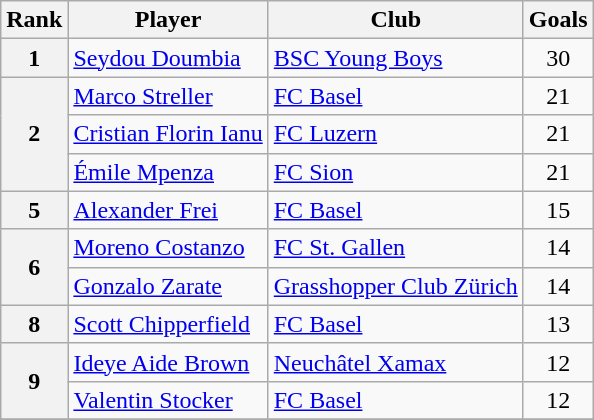<table class="wikitable" style="text-align:center">
<tr>
<th>Rank</th>
<th>Player</th>
<th>Club</th>
<th>Goals</th>
</tr>
<tr>
<th>1</th>
<td align="left"> <a href='#'>Seydou Doumbia</a></td>
<td align="left"><a href='#'>BSC Young Boys</a></td>
<td>30</td>
</tr>
<tr>
<th rowspan="3">2</th>
<td align="left"> <a href='#'>Marco Streller</a></td>
<td align="left"><a href='#'>FC Basel</a></td>
<td>21</td>
</tr>
<tr>
<td align="left"> <a href='#'>Cristian Florin Ianu</a></td>
<td align="left"><a href='#'>FC Luzern</a></td>
<td>21</td>
</tr>
<tr>
<td align="left"> <a href='#'>Émile Mpenza</a></td>
<td align="left"><a href='#'>FC Sion</a></td>
<td>21</td>
</tr>
<tr>
<th>5</th>
<td align="left"> <a href='#'>Alexander Frei</a></td>
<td align="left"><a href='#'>FC Basel</a></td>
<td>15</td>
</tr>
<tr>
<th rowspan="2">6</th>
<td align="left"> <a href='#'>Moreno Costanzo</a></td>
<td align="left"><a href='#'>FC St. Gallen</a></td>
<td>14</td>
</tr>
<tr>
<td align="left"> <a href='#'>Gonzalo Zarate</a></td>
<td align="left"><a href='#'>Grasshopper Club Zürich</a></td>
<td>14</td>
</tr>
<tr>
<th>8</th>
<td align="left"> <a href='#'>Scott Chipperfield</a></td>
<td align="left"><a href='#'>FC Basel</a></td>
<td>13</td>
</tr>
<tr>
<th rowspan="2">9</th>
<td align="left"> <a href='#'>Ideye Aide Brown</a></td>
<td align="left"><a href='#'>Neuchâtel Xamax</a></td>
<td>12</td>
</tr>
<tr>
<td align="left"> <a href='#'>Valentin Stocker</a></td>
<td align="left"><a href='#'>FC Basel</a></td>
<td>12</td>
</tr>
<tr>
</tr>
</table>
